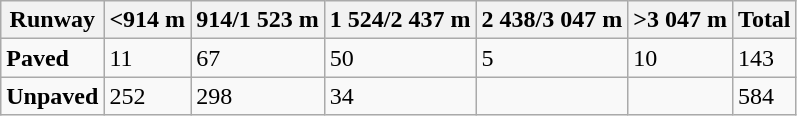<table class="wikitable">
<tr>
<th>Runway</th>
<th><914 m</th>
<th>914/1 523 m</th>
<th>1 524/2 437 m</th>
<th>2 438/3 047 m</th>
<th>>3 047 m</th>
<th>Total</th>
</tr>
<tr>
<td><strong>Paved</strong></td>
<td>11</td>
<td>67</td>
<td>50</td>
<td>5</td>
<td>10</td>
<td>143</td>
</tr>
<tr>
<td><strong>Unpaved</strong></td>
<td>252</td>
<td>298</td>
<td>34</td>
<td></td>
<td></td>
<td>584</td>
</tr>
</table>
